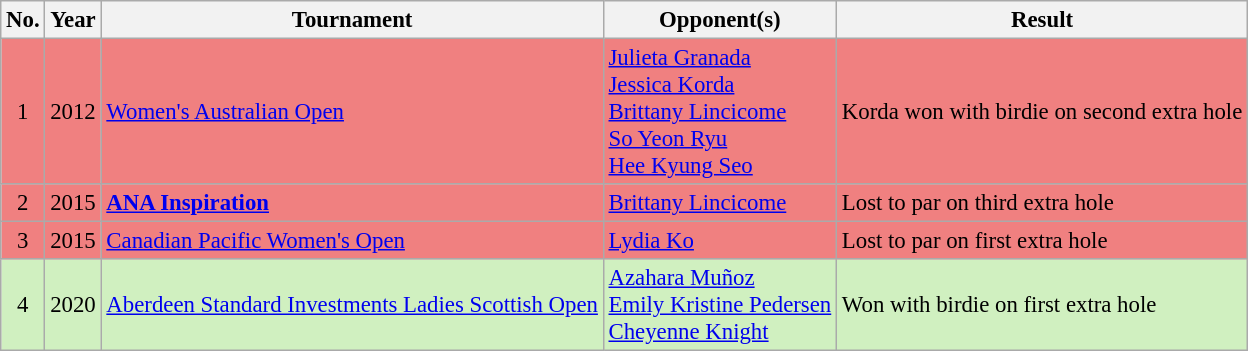<table class="wikitable" style="font-size:95%;">
<tr>
<th>No.</th>
<th>Year</th>
<th>Tournament</th>
<th>Opponent(s)</th>
<th>Result</th>
</tr>
<tr style="background:#F08080;">
<td align=center>1</td>
<td>2012</td>
<td><a href='#'>Women's Australian Open</a></td>
<td> <a href='#'>Julieta Granada</a><br> <a href='#'>Jessica Korda</a><br> <a href='#'>Brittany Lincicome</a><br> <a href='#'>So Yeon Ryu</a><br> <a href='#'>Hee Kyung Seo</a></td>
<td>Korda won with birdie on second extra hole</td>
</tr>
<tr style="background:#F08080;">
<td align=center>2</td>
<td>2015</td>
<td><strong><a href='#'>ANA Inspiration</a></strong></td>
<td> <a href='#'>Brittany Lincicome</a></td>
<td>Lost to par on third extra hole</td>
</tr>
<tr style="background:#F08080;">
<td align=center>3</td>
<td>2015</td>
<td><a href='#'>Canadian Pacific Women's Open</a></td>
<td> <a href='#'>Lydia Ko</a></td>
<td>Lost to par on first extra hole</td>
</tr>
<tr style="background:#D0F0C0;">
<td align=center>4</td>
<td align=center>2020</td>
<td><a href='#'>Aberdeen Standard Investments Ladies Scottish Open</a></td>
<td> <a href='#'>Azahara Muñoz</a><br> <a href='#'>Emily Kristine Pedersen</a><br> <a href='#'>Cheyenne Knight</a></td>
<td>Won with birdie on first extra hole</td>
</tr>
</table>
